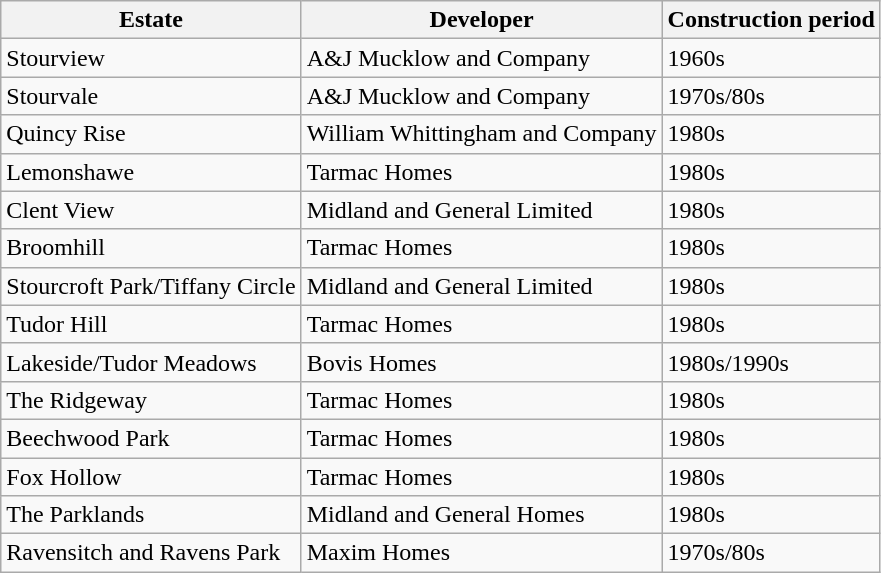<table class="wikitable sortable">
<tr>
<th>Estate</th>
<th>Developer</th>
<th>Construction period</th>
</tr>
<tr>
<td>Stourview</td>
<td>A&J Mucklow and Company</td>
<td>1960s</td>
</tr>
<tr>
<td>Stourvale</td>
<td>A&J Mucklow and Company</td>
<td>1970s/80s</td>
</tr>
<tr>
<td>Quincy Rise</td>
<td>William Whittingham and Company</td>
<td>1980s</td>
</tr>
<tr>
<td>Lemonshawe</td>
<td>Tarmac Homes</td>
<td>1980s</td>
</tr>
<tr>
<td>Clent View</td>
<td>Midland and General Limited</td>
<td>1980s</td>
</tr>
<tr>
<td>Broomhill</td>
<td>Tarmac Homes</td>
<td>1980s</td>
</tr>
<tr>
<td>Stourcroft Park/Tiffany Circle</td>
<td>Midland and General Limited</td>
<td>1980s</td>
</tr>
<tr>
<td>Tudor Hill</td>
<td>Tarmac Homes</td>
<td>1980s</td>
</tr>
<tr>
<td>Lakeside/Tudor Meadows</td>
<td>Bovis Homes</td>
<td>1980s/1990s</td>
</tr>
<tr>
<td>The Ridgeway</td>
<td>Tarmac Homes</td>
<td>1980s</td>
</tr>
<tr>
<td>Beechwood Park</td>
<td>Tarmac Homes</td>
<td>1980s</td>
</tr>
<tr>
<td>Fox Hollow</td>
<td>Tarmac Homes</td>
<td>1980s</td>
</tr>
<tr>
<td>The Parklands</td>
<td>Midland and General Homes</td>
<td>1980s</td>
</tr>
<tr>
<td>Ravensitch and Ravens Park</td>
<td>Maxim Homes</td>
<td>1970s/80s</td>
</tr>
</table>
